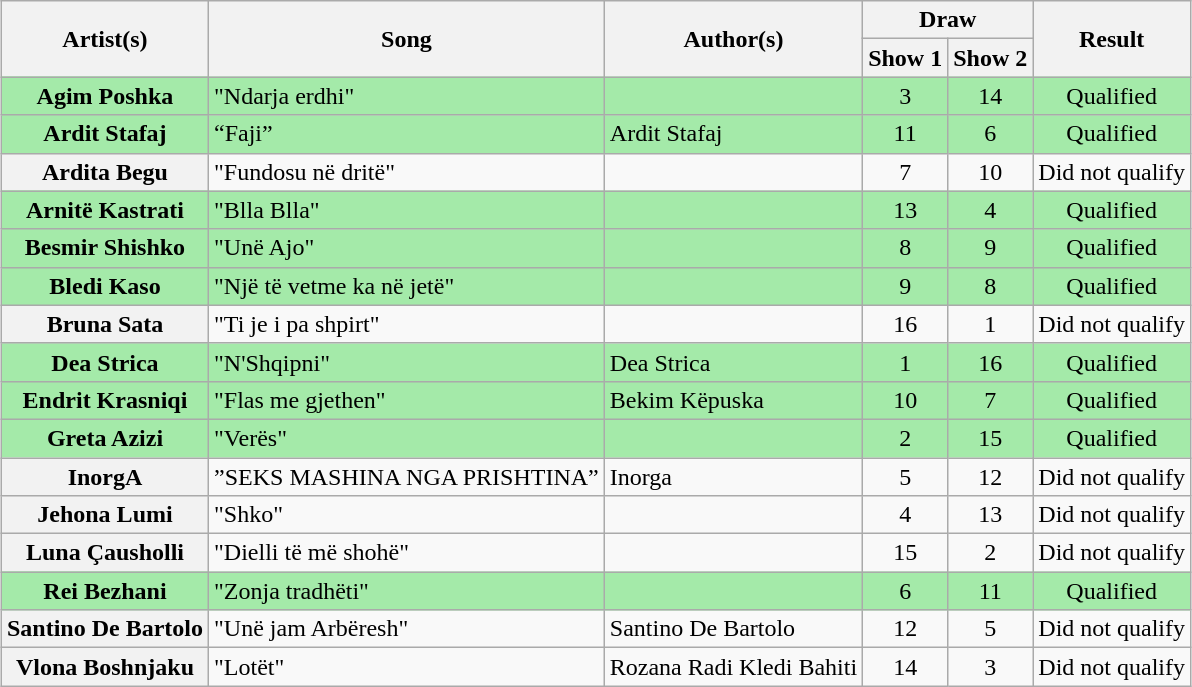<table class="wikitable sortable plainrowheaders" style="margin: 1em auto 1em auto; text-align:left;">
<tr>
<th rowspan="2" scope="col">Artist(s)</th>
<th rowspan="2" scope="col">Song</th>
<th rowspan="2" scope="col" class="unsortable">Author(s)</th>
<th colspan="2" scope="col">Draw</th>
<th rowspan="2" scope="col">Result</th>
</tr>
<tr>
<th scope="col">Show 1</th>
<th scope="col">Show 2</th>
</tr>
<tr style="background-color:#A4EAA9;">
<th scope="row" style="background-color:#A4EAA9;">Agim Poshka</th>
<td>"Ndarja erdhi"</td>
<td></td>
<td style="text-align:center">3</td>
<td style="text-align:center">14</td>
<td style="text-align:center">Qualified</td>
</tr>
<tr style="background-color:#A4EAA9;">
<th scope="row" style="background-color:#A4EAA9;">Ardit Stafaj</th>
<td>“Faji”</td>
<td>Ardit Stafaj</td>
<td style="text-align:center">11</td>
<td style="text-align:center">6</td>
<td style="text-align:center">Qualified</td>
</tr>
<tr>
<th scope="row">Ardita Begu</th>
<td>"Fundosu në dritë"</td>
<td></td>
<td style="text-align:center">7</td>
<td style="text-align:center">10</td>
<td style="text-align:center">Did not qualify</td>
</tr>
<tr style="background-color:#A4EAA9;">
<th scope="row" style="background-color:#A4EAA9;">Arnitë Kastrati</th>
<td>"Blla Blla"</td>
<td></td>
<td style="text-align:center">13</td>
<td style="text-align:center">4</td>
<td style="text-align:center">Qualified</td>
</tr>
<tr style="background-color:#A4EAA9;">
<th scope="row" style="background-color:#A4EAA9;">Besmir Shishko</th>
<td>"Unë Ajo"</td>
<td></td>
<td style="text-align:center">8</td>
<td style="text-align:center">9</td>
<td style="text-align:center">Qualified</td>
</tr>
<tr style="background-color:#A4EAA9;">
<th scope="row" style="background-color:#A4EAA9;">Bledi Kaso</th>
<td>"Një të vetme ka në jetë"</td>
<td></td>
<td style="text-align:center">9</td>
<td style="text-align:center">8</td>
<td style="text-align:center">Qualified</td>
</tr>
<tr>
<th scope="row">Bruna Sata</th>
<td>"Ti je i pa shpirt"</td>
<td></td>
<td style="text-align:center">16</td>
<td style="text-align:center">1</td>
<td style="text-align:center">Did not qualify</td>
</tr>
<tr style="background-color:#A4EAA9;">
<th scope="row" style="background-color:#A4EAA9;">Dea Strica</th>
<td>"N'Shqipni"</td>
<td>Dea Strica</td>
<td style="text-align:center">1</td>
<td style="text-align:center">16</td>
<td style="text-align:center">Qualified</td>
</tr>
<tr style="background-color:#A4EAA9;">
<th scope="row" style="background-color:#A4EAA9;">Endrit Krasniqi</th>
<td>"Flas me gjethen"</td>
<td>Bekim Këpuska</td>
<td style="text-align:center">10</td>
<td style="text-align:center">7</td>
<td style="text-align:center">Qualified</td>
</tr>
<tr style="background-color:#A4EAA9;">
<th scope="row" style="background-color:#A4EAA9;">Greta Azizi</th>
<td>"Verës"</td>
<td></td>
<td style="text-align:center">2</td>
<td style="text-align:center">15</td>
<td style="text-align:center">Qualified</td>
</tr>
<tr>
<th scope="row">InorgA</th>
<td>”SEKS MASHINA NGA PRISHTINA”</td>
<td>Inorga</td>
<td style="text-align:center">5</td>
<td style="text-align:center">12</td>
<td style="text-align:center">Did not qualify</td>
</tr>
<tr>
<th scope="row">Jehona Lumi</th>
<td>"Shko"</td>
<td></td>
<td style="text-align:center">4</td>
<td style="text-align:center">13</td>
<td style="text-align:center">Did not qualify</td>
</tr>
<tr>
<th scope="row">Luna Çausholli</th>
<td>"Dielli të më shohë"</td>
<td></td>
<td style="text-align:center">15</td>
<td style="text-align:center">2</td>
<td style="text-align:center">Did not qualify</td>
</tr>
<tr style="background-color:#A4EAA9;">
<th scope="row" style="background-color:#A4EAA9;">Rei Bezhani</th>
<td>"Zonja tradhëti"</td>
<td></td>
<td style="text-align:center">6</td>
<td style="text-align:center">11</td>
<td style="text-align:center">Qualified</td>
</tr>
<tr>
<th scope="row">Santino De Bartolo</th>
<td>"Unë jam Arbëresh"</td>
<td>Santino De Bartolo</td>
<td style="text-align:center">12</td>
<td style="text-align:center">5</td>
<td style="text-align:center">Did not qualify</td>
</tr>
<tr>
<th scope="row">Vlona Boshnjaku</th>
<td>"Lotët"</td>
<td>Rozana Radi Kledi Bahiti</td>
<td style="text-align:center">14</td>
<td style="text-align:center">3</td>
<td style="text-align:center">Did not qualify</td>
</tr>
</table>
